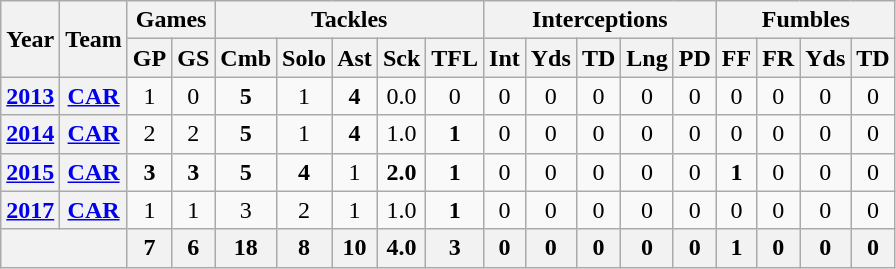<table class="wikitable" style="text-align:center">
<tr>
<th rowspan="2">Year</th>
<th rowspan="2">Team</th>
<th colspan="2">Games</th>
<th colspan="5">Tackles</th>
<th colspan="5">Interceptions</th>
<th colspan="4">Fumbles</th>
</tr>
<tr>
<th>GP</th>
<th>GS</th>
<th>Cmb</th>
<th>Solo</th>
<th>Ast</th>
<th>Sck</th>
<th>TFL</th>
<th>Int</th>
<th>Yds</th>
<th>TD</th>
<th>Lng</th>
<th>PD</th>
<th>FF</th>
<th>FR</th>
<th>Yds</th>
<th>TD</th>
</tr>
<tr>
<th><a href='#'>2013</a></th>
<th><a href='#'>CAR</a></th>
<td>1</td>
<td>0</td>
<td><strong>5</strong></td>
<td>1</td>
<td><strong>4</strong></td>
<td>0.0</td>
<td>0</td>
<td>0</td>
<td>0</td>
<td>0</td>
<td>0</td>
<td>0</td>
<td>0</td>
<td>0</td>
<td>0</td>
<td>0</td>
</tr>
<tr>
<th><a href='#'>2014</a></th>
<th><a href='#'>CAR</a></th>
<td>2</td>
<td>2</td>
<td><strong>5</strong></td>
<td>1</td>
<td><strong>4</strong></td>
<td>1.0</td>
<td><strong>1</strong></td>
<td>0</td>
<td>0</td>
<td>0</td>
<td>0</td>
<td>0</td>
<td>0</td>
<td>0</td>
<td>0</td>
<td>0</td>
</tr>
<tr>
<th><a href='#'>2015</a></th>
<th><a href='#'>CAR</a></th>
<td><strong>3</strong></td>
<td><strong>3</strong></td>
<td><strong>5</strong></td>
<td><strong>4</strong></td>
<td>1</td>
<td><strong>2.0</strong></td>
<td><strong>1</strong></td>
<td>0</td>
<td>0</td>
<td>0</td>
<td>0</td>
<td>0</td>
<td><strong>1</strong></td>
<td>0</td>
<td>0</td>
<td>0</td>
</tr>
<tr>
<th><a href='#'>2017</a></th>
<th><a href='#'>CAR</a></th>
<td>1</td>
<td>1</td>
<td>3</td>
<td>2</td>
<td>1</td>
<td>1.0</td>
<td><strong>1</strong></td>
<td>0</td>
<td>0</td>
<td>0</td>
<td>0</td>
<td>0</td>
<td>0</td>
<td>0</td>
<td>0</td>
<td>0</td>
</tr>
<tr>
<th colspan="2"></th>
<th>7</th>
<th>6</th>
<th>18</th>
<th>8</th>
<th>10</th>
<th>4.0</th>
<th>3</th>
<th>0</th>
<th>0</th>
<th>0</th>
<th>0</th>
<th>0</th>
<th>1</th>
<th>0</th>
<th>0</th>
<th>0</th>
</tr>
</table>
